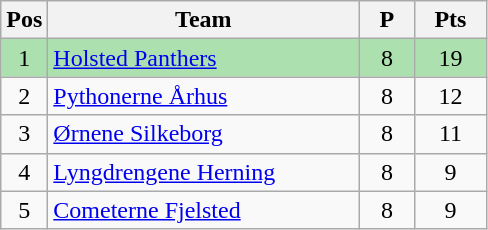<table class="wikitable" style="font-size: 100%">
<tr>
<th width=20>Pos</th>
<th width=200>Team</th>
<th width=30>P</th>
<th width=40>Pts</th>
</tr>
<tr align=center style="background:#ACE1AF;">
<td>1</td>
<td align="left"><a href='#'>Holsted Panthers</a></td>
<td>8</td>
<td>19</td>
</tr>
<tr align=center>
<td>2</td>
<td align="left"><a href='#'>Pythonerne Århus</a></td>
<td>8</td>
<td>12</td>
</tr>
<tr align=center>
<td>3</td>
<td align="left"><a href='#'>Ørnene Silkeborg</a></td>
<td>8</td>
<td>11</td>
</tr>
<tr align=center>
<td>4</td>
<td align="left"><a href='#'>Lyngdrengene Herning</a></td>
<td>8</td>
<td>9</td>
</tr>
<tr align=center>
<td>5</td>
<td align="left"><a href='#'>Cometerne Fjelsted</a></td>
<td>8</td>
<td>9</td>
</tr>
</table>
